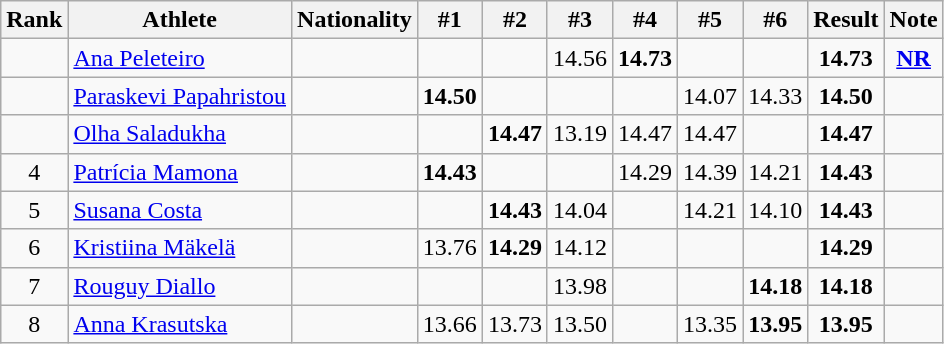<table class="wikitable sortable" style="text-align:center">
<tr>
<th>Rank</th>
<th>Athlete</th>
<th>Nationality</th>
<th>#1</th>
<th>#2</th>
<th>#3</th>
<th>#4</th>
<th>#5</th>
<th>#6</th>
<th>Result</th>
<th>Note</th>
</tr>
<tr>
<td></td>
<td align=left><a href='#'>Ana Peleteiro</a></td>
<td align=left></td>
<td></td>
<td></td>
<td>14.56</td>
<td><strong>14.73</strong></td>
<td></td>
<td></td>
<td><strong>14.73</strong></td>
<td><strong><a href='#'>NR</a></strong></td>
</tr>
<tr>
<td></td>
<td align=left><a href='#'>Paraskevi Papahristou</a></td>
<td align=left></td>
<td><strong>14.50</strong></td>
<td></td>
<td></td>
<td></td>
<td>14.07</td>
<td>14.33</td>
<td><strong>14.50</strong></td>
<td></td>
</tr>
<tr>
<td></td>
<td align=left><a href='#'>Olha Saladukha</a></td>
<td align=left></td>
<td></td>
<td><strong>14.47</strong></td>
<td>13.19</td>
<td>14.47</td>
<td>14.47</td>
<td></td>
<td><strong>14.47</strong></td>
<td></td>
</tr>
<tr>
<td>4</td>
<td align=left><a href='#'>Patrícia Mamona</a></td>
<td align=left></td>
<td><strong>14.43</strong></td>
<td></td>
<td></td>
<td>14.29</td>
<td>14.39</td>
<td>14.21</td>
<td><strong>14.43</strong></td>
<td></td>
</tr>
<tr>
<td>5</td>
<td align=left><a href='#'>Susana Costa</a></td>
<td align=left></td>
<td></td>
<td><strong>14.43</strong></td>
<td>14.04</td>
<td></td>
<td>14.21</td>
<td>14.10</td>
<td><strong>14.43</strong></td>
<td></td>
</tr>
<tr>
<td>6</td>
<td align=left><a href='#'>Kristiina Mäkelä</a></td>
<td align=left></td>
<td>13.76</td>
<td><strong>14.29</strong></td>
<td>14.12</td>
<td></td>
<td></td>
<td></td>
<td><strong>14.29</strong></td>
<td></td>
</tr>
<tr>
<td>7</td>
<td align=left><a href='#'>Rouguy Diallo</a></td>
<td align=left></td>
<td></td>
<td></td>
<td>13.98</td>
<td></td>
<td></td>
<td><strong>14.18</strong></td>
<td><strong>14.18</strong></td>
<td></td>
</tr>
<tr>
<td>8</td>
<td align=left><a href='#'>Anna Krasutska</a></td>
<td align=left></td>
<td>13.66</td>
<td>13.73</td>
<td>13.50</td>
<td></td>
<td>13.35</td>
<td><strong>13.95</strong></td>
<td><strong>13.95</strong></td>
<td></td>
</tr>
</table>
